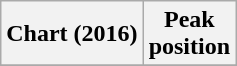<table class="wikitable plainrowheaders" style="text-align:center">
<tr>
<th scope="col">Chart (2016)</th>
<th scope="col">Peak<br>position</th>
</tr>
<tr>
</tr>
</table>
